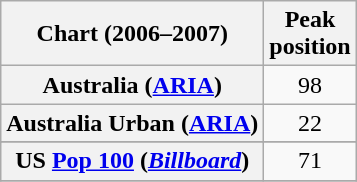<table class="wikitable plainrowheaders sortable" style="text-align:center;">
<tr>
<th scope="col">Chart (2006–2007)</th>
<th scope="col">Peak<br>position</th>
</tr>
<tr>
<th scope="row">Australia (<a href='#'>ARIA</a>)</th>
<td>98</td>
</tr>
<tr>
<th scope="row">Australia Urban (<a href='#'>ARIA</a>)</th>
<td>22</td>
</tr>
<tr>
</tr>
<tr>
</tr>
<tr>
</tr>
<tr>
</tr>
<tr>
</tr>
<tr>
<th scope="row">US <a href='#'>Pop 100</a> (<a href='#'><em>Billboard</em></a>)</th>
<td>71</td>
</tr>
<tr>
</tr>
</table>
